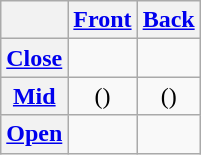<table class="wikitable" style="text-align:center">
<tr>
<th></th>
<th><a href='#'>Front</a></th>
<th><a href='#'>Back</a></th>
</tr>
<tr align="center">
<th><a href='#'>Close</a></th>
<td> </td>
<td> </td>
</tr>
<tr>
<th><a href='#'>Mid</a></th>
<td>() </td>
<td>() </td>
</tr>
<tr align="center">
<th><a href='#'>Open</a></th>
<td> </td>
<td> </td>
</tr>
</table>
